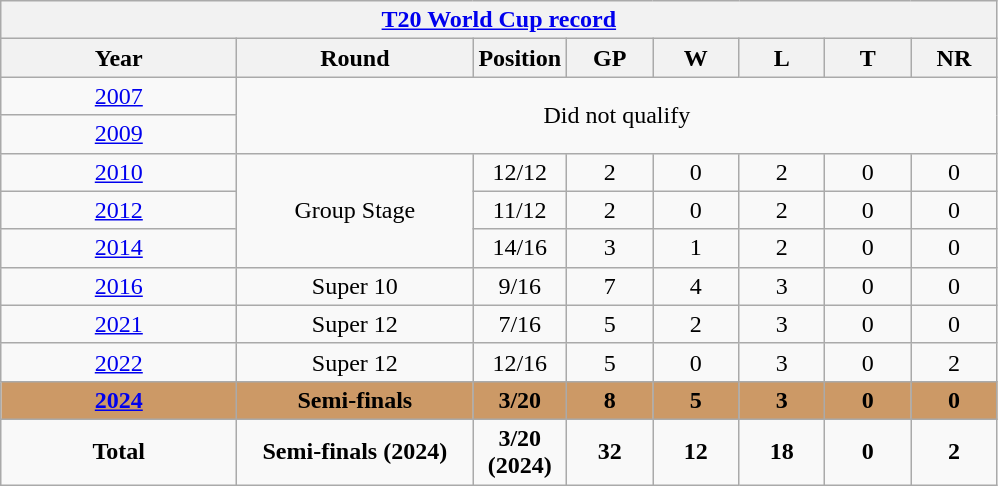<table class="wikitable" style="text-align: center; width=900px;">
<tr>
<th colspan=9><a href='#'>T20 World Cup record</a></th>
</tr>
<tr>
<th width=150>Year</th>
<th width=150>Round</th>
<th width=50>Position</th>
<th width=50>GP</th>
<th width=50>W</th>
<th width=50>L</th>
<th width=50>T</th>
<th width=50>NR</th>
</tr>
<tr>
<td> <a href='#'>2007</a></td>
<td colspan="7" rowspan=2>Did not qualify</td>
</tr>
<tr>
<td> <a href='#'>2009</a></td>
</tr>
<tr>
<td> <a href='#'>2010</a></td>
<td rowspan=3>Group Stage</td>
<td>12/12</td>
<td>2</td>
<td>0</td>
<td>2</td>
<td>0</td>
<td>0</td>
</tr>
<tr>
<td> <a href='#'>2012</a></td>
<td>11/12</td>
<td>2</td>
<td>0</td>
<td>2</td>
<td>0</td>
<td>0</td>
</tr>
<tr>
<td> <a href='#'>2014</a></td>
<td>14/16</td>
<td>3</td>
<td>1</td>
<td>2</td>
<td>0</td>
<td>0</td>
</tr>
<tr>
<td> <a href='#'>2016</a></td>
<td>Super 10</td>
<td>9/16</td>
<td>7</td>
<td>4</td>
<td>3</td>
<td>0</td>
<td>0</td>
</tr>
<tr>
<td> <a href='#'>2021</a></td>
<td>Super 12</td>
<td>7/16</td>
<td>5</td>
<td>2</td>
<td>3</td>
<td>0</td>
<td>0</td>
</tr>
<tr>
<td> <a href='#'>2022</a></td>
<td>Super 12</td>
<td>12/16</td>
<td>5</td>
<td>0</td>
<td>3</td>
<td>0</td>
<td>2</td>
</tr>
<tr style="background:#cc9966">
<td><strong> <a href='#'>2024</a></strong></td>
<td><strong>Semi-finals</strong></td>
<td><strong>3/20</strong></td>
<td><strong>8</strong></td>
<td><strong>5</strong></td>
<td><strong>3</strong></td>
<td><strong>0</strong></td>
<td><strong>0</strong></td>
</tr>
<tr>
<td><strong>Total</strong></td>
<td><strong>Semi-finals (2024)</strong></td>
<td><strong>3/20 (2024)</strong></td>
<td><strong>32</strong></td>
<td><strong>12</strong></td>
<td><strong>18</strong></td>
<td><strong>0</strong></td>
<td><strong>2</strong></td>
</tr>
</table>
